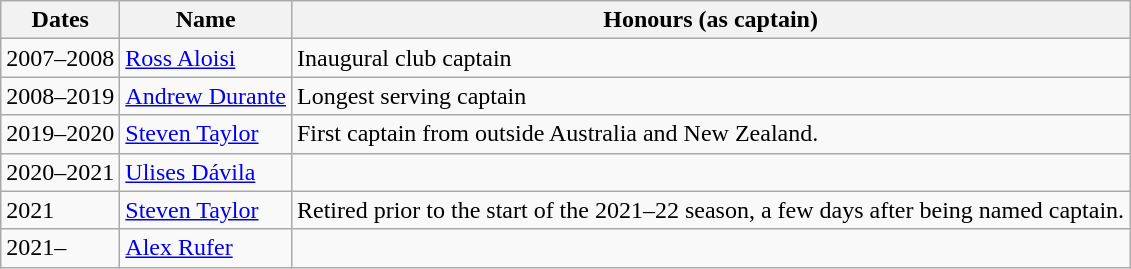<table class="wikitable">
<tr>
<th>Dates</th>
<th>Name</th>
<th>Honours (as captain)</th>
</tr>
<tr>
<td>2007–2008</td>
<td> <a href='#'>Ross Aloisi</a></td>
<td>Inaugural club captain</td>
</tr>
<tr>
<td>2008–2019</td>
<td> <a href='#'>Andrew Durante</a></td>
<td>Longest serving captain</td>
</tr>
<tr>
<td>2019–2020</td>
<td> <a href='#'>Steven Taylor</a></td>
<td>First captain from outside Australia and New Zealand.</td>
</tr>
<tr>
<td>2020–2021</td>
<td> <a href='#'>Ulises Dávila</a></td>
<td></td>
</tr>
<tr>
<td>2021</td>
<td> <a href='#'>Steven Taylor</a></td>
<td>Retired prior to the start of the 2021–22 season, a few days after being named captain.</td>
</tr>
<tr>
<td>2021–</td>
<td> <a href='#'>Alex Rufer</a></td>
</tr>
</table>
